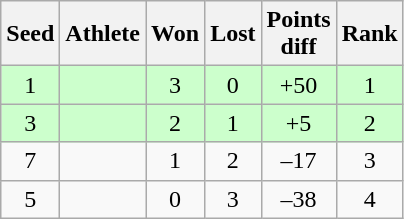<table class="wikitable">
<tr>
<th>Seed</th>
<th>Athlete</th>
<th>Won</th>
<th>Lost</th>
<th>Points<br>diff</th>
<th>Rank</th>
</tr>
<tr bgcolor="#ccffcc">
<td align="center">1</td>
<td></td>
<td align="center">3</td>
<td align="center">0</td>
<td align="center">+50</td>
<td align="center">1</td>
</tr>
<tr bgcolor="#ccffcc">
<td align="center">3</td>
<td></td>
<td align="center">2</td>
<td align="center">1</td>
<td align="center">+5</td>
<td align="center">2</td>
</tr>
<tr>
<td align="center">7</td>
<td></td>
<td align="center">1</td>
<td align="center">2</td>
<td align="center">–17</td>
<td align="center">3</td>
</tr>
<tr>
<td align="center">5</td>
<td></td>
<td align="center">0</td>
<td align="center">3</td>
<td align="center">–38</td>
<td align="center">4</td>
</tr>
</table>
